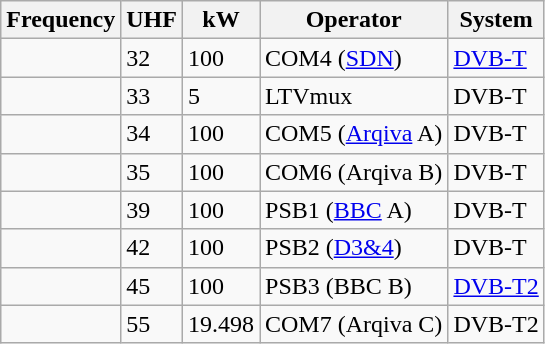<table class="wikitable sortable">
<tr>
<th>Frequency</th>
<th>UHF</th>
<th>kW</th>
<th>Operator</th>
<th>System</th>
</tr>
<tr>
<td></td>
<td>32</td>
<td>100</td>
<td>COM4 (<a href='#'>SDN</a>)</td>
<td><a href='#'>DVB-T</a></td>
</tr>
<tr>
<td></td>
<td>33</td>
<td>5</td>
<td>LTVmux</td>
<td>DVB-T</td>
</tr>
<tr>
<td></td>
<td>34</td>
<td>100</td>
<td>COM5 (<a href='#'>Arqiva</a> A)</td>
<td>DVB-T</td>
</tr>
<tr>
<td></td>
<td>35</td>
<td>100</td>
<td>COM6 (Arqiva B)</td>
<td>DVB-T</td>
</tr>
<tr>
<td></td>
<td>39</td>
<td>100</td>
<td>PSB1 (<a href='#'>BBC</a> A)</td>
<td>DVB-T</td>
</tr>
<tr>
<td></td>
<td>42</td>
<td>100</td>
<td>PSB2 (<a href='#'>D3&4</a>)</td>
<td>DVB-T</td>
</tr>
<tr>
<td></td>
<td>45</td>
<td>100</td>
<td>PSB3 (BBC B)</td>
<td><a href='#'>DVB-T2</a></td>
</tr>
<tr>
<td></td>
<td>55</td>
<td>19.498</td>
<td>COM7 (Arqiva C)</td>
<td>DVB-T2</td>
</tr>
</table>
